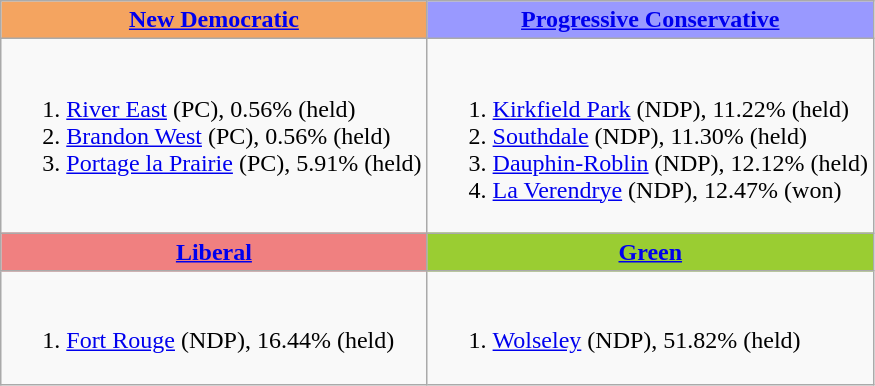<table class="wikitable">
<tr>
<th style="background:sandybrown;"><a href='#'>New Democratic</a></th>
<th style="background:#99f;"><a href='#'>Progressive Conservative</a></th>
</tr>
<tr valign="top">
<td><br><ol><li><a href='#'>River East</a> (PC), 0.56% (held)</li><li><a href='#'>Brandon West</a> (PC), 0.56% (held)</li><li><a href='#'>Portage la Prairie</a> (PC), 5.91% (held)</li></ol></td>
<td><br><ol><li><a href='#'>Kirkfield Park</a> (NDP), 11.22% (held)</li><li><a href='#'>Southdale</a> (NDP), 11.30% (held)</li><li><a href='#'>Dauphin-Roblin</a> (NDP), 12.12% (held)</li><li><a href='#'>La Verendrye</a> (NDP), 12.47% (won)</li></ol></td>
</tr>
<tr>
<th style="background:lightcoral;"><a href='#'>Liberal</a></th>
<th style="background:yellowgreen;"><a href='#'>Green</a></th>
</tr>
<tr valign="top">
<td><br><ol><li><a href='#'>Fort Rouge</a> (NDP), 16.44% (held)</li></ol></td>
<td><br><ol><li><a href='#'>Wolseley</a> (NDP), 51.82% (held)</li></ol></td>
</tr>
</table>
